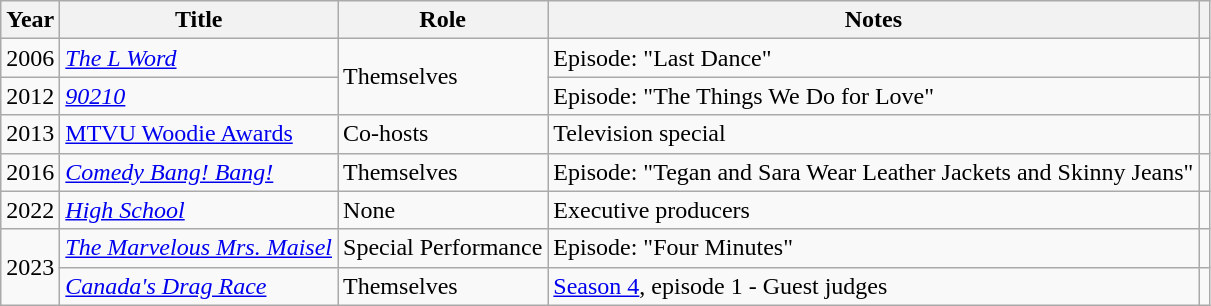<table class="wikitable">
<tr>
<th>Year</th>
<th>Title</th>
<th>Role</th>
<th>Notes</th>
<th></th>
</tr>
<tr>
<td>2006</td>
<td><em><a href='#'>The L Word</a></em></td>
<td rowspan="2">Themselves</td>
<td>Episode: "Last Dance"</td>
<td></td>
</tr>
<tr>
<td>2012</td>
<td><em><a href='#'>90210</a></em></td>
<td>Episode: "The Things We Do for Love"</td>
<td></td>
</tr>
<tr>
<td>2013</td>
<td><a href='#'>MTVU Woodie Awards</a></td>
<td>Co-hosts</td>
<td>Television special</td>
<td></td>
</tr>
<tr>
<td>2016</td>
<td><em><a href='#'>Comedy Bang! Bang!</a></em></td>
<td>Themselves</td>
<td>Episode: "Tegan and Sara Wear Leather Jackets and Skinny Jeans"</td>
<td></td>
</tr>
<tr>
<td>2022</td>
<td><em><a href='#'>High School</a></em></td>
<td>None</td>
<td>Executive producers</td>
<td></td>
</tr>
<tr>
<td rowspan="2">2023</td>
<td><em><a href='#'>The Marvelous Mrs. Maisel</a></em></td>
<td>Special Performance</td>
<td>Episode: "Four Minutes"</td>
<td></td>
</tr>
<tr>
<td><em><a href='#'>Canada's Drag Race</a></em></td>
<td>Themselves</td>
<td><a href='#'>Season 4</a>, episode 1 - Guest judges</td>
<td></td>
</tr>
</table>
